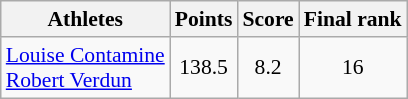<table class="wikitable" border="1" style="font-size:90%">
<tr>
<th>Athletes</th>
<th>Points</th>
<th>Score</th>
<th>Final rank</th>
</tr>
<tr align=center>
<td align=left><a href='#'>Louise Contamine</a><br><a href='#'>Robert Verdun</a></td>
<td>138.5</td>
<td>8.2</td>
<td>16</td>
</tr>
</table>
